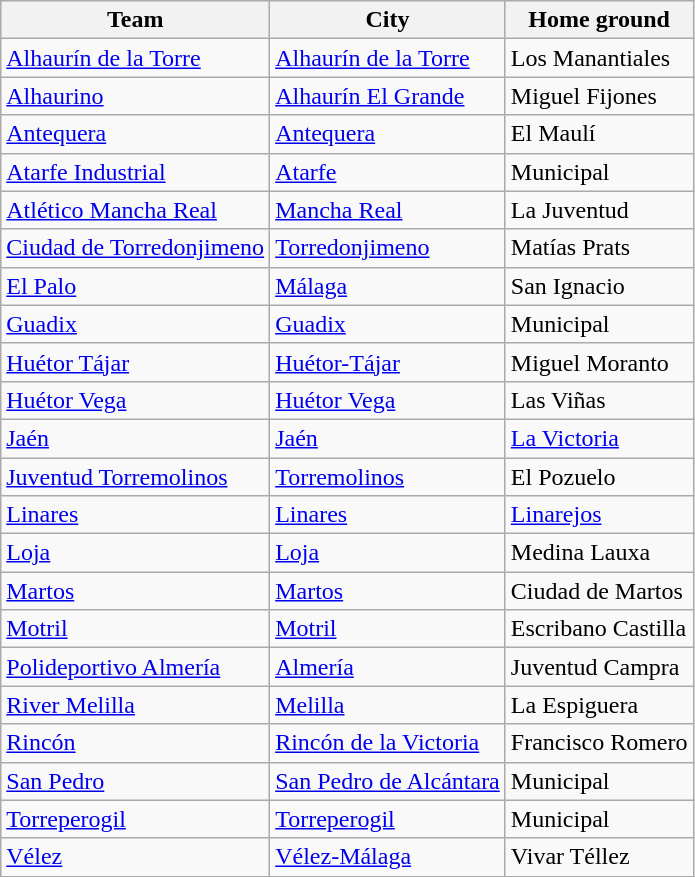<table class="wikitable sortable">
<tr>
<th>Team</th>
<th>City</th>
<th>Home ground</th>
</tr>
<tr>
<td><a href='#'>Alhaurín de la Torre</a></td>
<td><a href='#'>Alhaurín de la Torre</a></td>
<td>Los Manantiales</td>
</tr>
<tr>
<td><a href='#'>Alhaurino</a></td>
<td><a href='#'>Alhaurín El Grande</a></td>
<td>Miguel Fijones</td>
</tr>
<tr>
<td><a href='#'>Antequera</a></td>
<td><a href='#'>Antequera</a></td>
<td>El Maulí</td>
</tr>
<tr>
<td><a href='#'>Atarfe Industrial</a></td>
<td><a href='#'>Atarfe</a></td>
<td>Municipal</td>
</tr>
<tr>
<td><a href='#'>Atlético Mancha Real</a></td>
<td><a href='#'>Mancha Real</a></td>
<td>La Juventud</td>
</tr>
<tr>
<td><a href='#'>Ciudad de Torredonjimeno</a></td>
<td><a href='#'>Torredonjimeno</a></td>
<td>Matías Prats</td>
</tr>
<tr>
<td><a href='#'>El Palo</a></td>
<td><a href='#'>Málaga</a></td>
<td>San Ignacio</td>
</tr>
<tr>
<td><a href='#'>Guadix</a></td>
<td><a href='#'>Guadix</a></td>
<td>Municipal</td>
</tr>
<tr>
<td><a href='#'>Huétor Tájar</a></td>
<td><a href='#'>Huétor-Tájar</a></td>
<td>Miguel Moranto</td>
</tr>
<tr>
<td><a href='#'>Huétor Vega</a></td>
<td><a href='#'>Huétor Vega</a></td>
<td>Las Viñas</td>
</tr>
<tr>
<td><a href='#'>Jaén</a></td>
<td><a href='#'>Jaén</a></td>
<td><a href='#'>La Victoria</a></td>
</tr>
<tr>
<td><a href='#'>Juventud Torremolinos</a></td>
<td><a href='#'>Torremolinos</a></td>
<td>El Pozuelo</td>
</tr>
<tr>
<td><a href='#'>Linares</a></td>
<td><a href='#'>Linares</a></td>
<td><a href='#'>Linarejos</a></td>
</tr>
<tr>
<td><a href='#'>Loja</a></td>
<td><a href='#'>Loja</a></td>
<td>Medina Lauxa</td>
</tr>
<tr>
<td><a href='#'>Martos</a></td>
<td><a href='#'>Martos</a></td>
<td>Ciudad de Martos</td>
</tr>
<tr>
<td><a href='#'>Motril</a></td>
<td><a href='#'>Motril</a></td>
<td>Escribano Castilla</td>
</tr>
<tr>
<td><a href='#'>Polideportivo Almería</a></td>
<td><a href='#'>Almería</a></td>
<td>Juventud Campra</td>
</tr>
<tr>
<td><a href='#'>River Melilla</a></td>
<td><a href='#'>Melilla</a></td>
<td>La Espiguera</td>
</tr>
<tr>
<td><a href='#'>Rincón</a></td>
<td><a href='#'>Rincón de la Victoria</a></td>
<td>Francisco Romero</td>
</tr>
<tr>
<td><a href='#'>San Pedro</a></td>
<td><a href='#'>San Pedro de Alcántara</a></td>
<td>Municipal</td>
</tr>
<tr>
<td><a href='#'>Torreperogil</a></td>
<td><a href='#'>Torreperogil</a></td>
<td>Municipal</td>
</tr>
<tr>
<td><a href='#'>Vélez</a></td>
<td><a href='#'>Vélez-Málaga</a></td>
<td>Vivar Téllez</td>
</tr>
</table>
